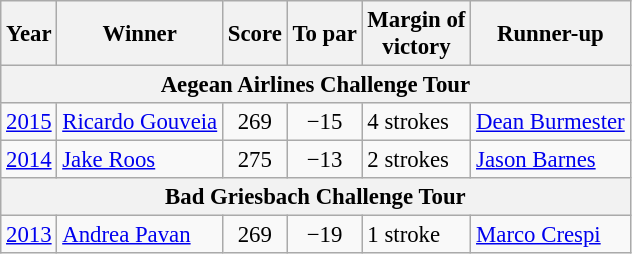<table class=wikitable style="font-size:95%">
<tr>
<th>Year</th>
<th>Winner</th>
<th>Score</th>
<th>To par</th>
<th>Margin of<br>victory</th>
<th>Runner-up</th>
</tr>
<tr>
<th colspan=7>Aegean Airlines Challenge Tour</th>
</tr>
<tr>
<td><a href='#'>2015</a></td>
<td> <a href='#'>Ricardo Gouveia</a></td>
<td align=center>269</td>
<td align=center>−15</td>
<td>4 strokes</td>
<td> <a href='#'>Dean Burmester</a></td>
</tr>
<tr>
<td><a href='#'>2014</a></td>
<td> <a href='#'>Jake Roos</a></td>
<td align=center>275</td>
<td align=center>−13</td>
<td>2 strokes</td>
<td> <a href='#'>Jason Barnes</a></td>
</tr>
<tr>
<th colspan=7>Bad Griesbach Challenge Tour</th>
</tr>
<tr>
<td><a href='#'>2013</a></td>
<td> <a href='#'>Andrea Pavan</a></td>
<td align=center>269</td>
<td align=center>−19</td>
<td>1 stroke</td>
<td> <a href='#'>Marco Crespi</a></td>
</tr>
</table>
